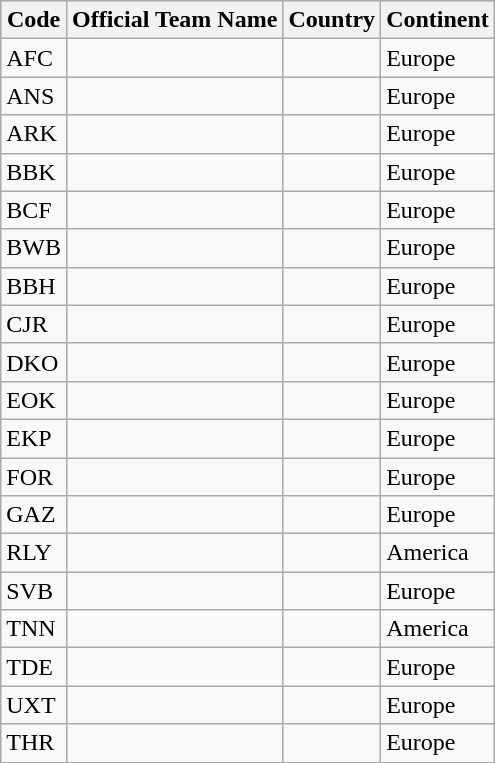<table class="wikitable sortable">
<tr style="background:#ccf;">
<th>Code</th>
<th>Official Team Name</th>
<th>Country</th>
<th>Continent</th>
</tr>
<tr>
<td>AFC</td>
<td></td>
<td></td>
<td>Europe</td>
</tr>
<tr>
<td>ANS</td>
<td></td>
<td></td>
<td>Europe</td>
</tr>
<tr>
<td>ARK</td>
<td></td>
<td></td>
<td>Europe</td>
</tr>
<tr>
<td>BBK</td>
<td></td>
<td></td>
<td>Europe</td>
</tr>
<tr>
<td>BCF</td>
<td></td>
<td></td>
<td>Europe</td>
</tr>
<tr>
<td>BWB</td>
<td></td>
<td></td>
<td>Europe</td>
</tr>
<tr>
<td>BBH</td>
<td></td>
<td></td>
<td>Europe</td>
</tr>
<tr>
<td>CJR</td>
<td></td>
<td></td>
<td>Europe</td>
</tr>
<tr>
<td>DKO</td>
<td></td>
<td></td>
<td>Europe</td>
</tr>
<tr>
<td>EOK</td>
<td></td>
<td></td>
<td>Europe</td>
</tr>
<tr>
<td>EKP</td>
<td></td>
<td></td>
<td>Europe</td>
</tr>
<tr>
<td>FOR</td>
<td></td>
<td></td>
<td>Europe</td>
</tr>
<tr>
<td>GAZ</td>
<td></td>
<td></td>
<td>Europe</td>
</tr>
<tr>
<td>RLY</td>
<td></td>
<td></td>
<td>America</td>
</tr>
<tr>
<td>SVB</td>
<td></td>
<td></td>
<td>Europe</td>
</tr>
<tr>
<td>TNN</td>
<td></td>
<td></td>
<td>America</td>
</tr>
<tr>
<td>TDE</td>
<td></td>
<td></td>
<td>Europe</td>
</tr>
<tr>
<td>UXT</td>
<td></td>
<td></td>
<td>Europe</td>
</tr>
<tr>
<td>THR</td>
<td></td>
<td></td>
<td>Europe</td>
</tr>
<tr>
</tr>
</table>
